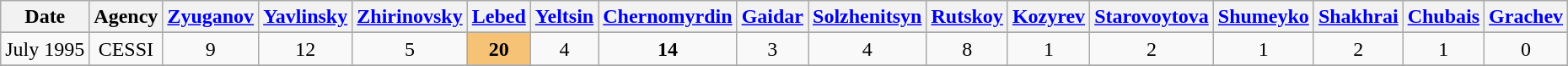<table class=wikitable style=text-align:center>
<tr>
<th>Date</th>
<th>Agency</th>
<th><a href='#'>Zyuganov</a></th>
<th><a href='#'>Yavlinsky</a></th>
<th><a href='#'>Zhirinovsky</a></th>
<th><a href='#'>Lebed</a></th>
<th><a href='#'>Yeltsin</a></th>
<th><a href='#'>Chernomyrdin</a></th>
<th><a href='#'>Gaidar</a></th>
<th><a href='#'>Solzhenitsyn</a></th>
<th><a href='#'>Rutskoy</a></th>
<th><a href='#'>Kozyrev</a></th>
<th><a href='#'>Starovoytova</a></th>
<th><a href='#'>Shumeyko</a></th>
<th><a href='#'>Shakhrai</a></th>
<th><a href='#'>Chubais</a></th>
<th><a href='#'>Grachev</a></th>
</tr>
<tr>
</tr>
<tr>
<td>July 1995</td>
<td>CESSI</td>
<td>9</td>
<td>12</td>
<td>5</td>
<td style="background:#f5c276"><strong>20</strong></td>
<td>4</td>
<td><strong>14</strong></td>
<td>3</td>
<td>4</td>
<td>8</td>
<td>1</td>
<td>2</td>
<td>1</td>
<td>2</td>
<td>1</td>
<td>0</td>
</tr>
<tr>
</tr>
</table>
